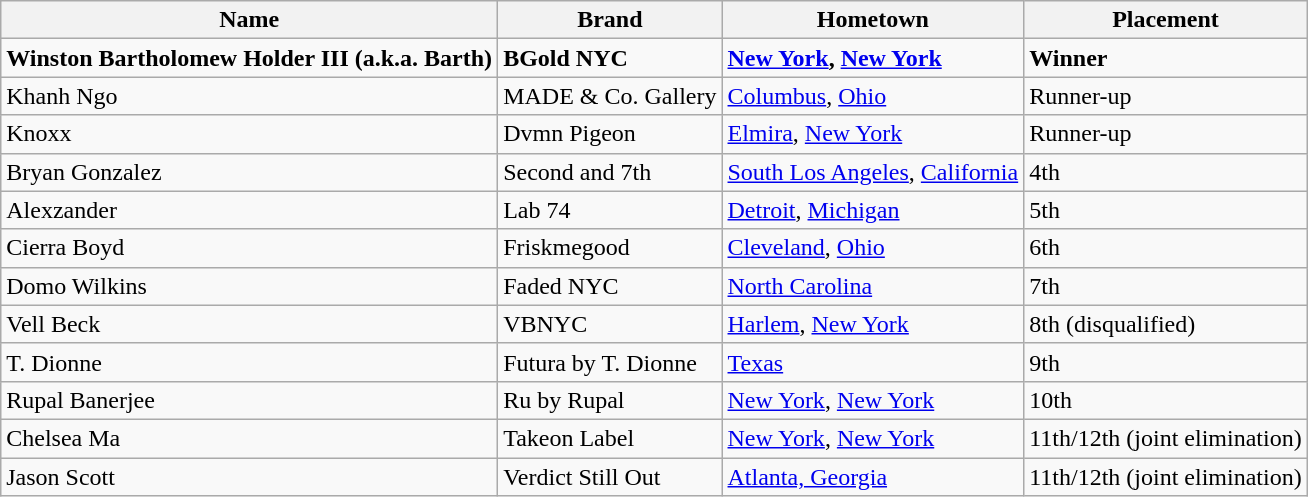<table class="wikitable">
<tr>
<th>Name</th>
<th>Brand</th>
<th>Hometown</th>
<th>Placement</th>
</tr>
<tr>
<td><strong>Winston Bartholomew Holder III (a.k.a. Barth)</strong></td>
<td><strong>BGold NYC</strong></td>
<td><strong><a href='#'>New York</a>, <a href='#'>New York</a></strong></td>
<td><strong>Winner</strong></td>
</tr>
<tr>
<td>Khanh Ngo</td>
<td>MADE & Co. Gallery</td>
<td><a href='#'>Columbus</a>, <a href='#'>Ohio</a></td>
<td>Runner-up</td>
</tr>
<tr>
<td>Knoxx</td>
<td>Dvmn Pigeon</td>
<td><a href='#'>Elmira</a>, <a href='#'>New York</a></td>
<td>Runner-up</td>
</tr>
<tr>
<td>Bryan Gonzalez</td>
<td>Second and 7th</td>
<td><a href='#'>South Los Angeles</a>, <a href='#'>California</a></td>
<td>4th</td>
</tr>
<tr>
<td>Alexzander</td>
<td>Lab 74</td>
<td><a href='#'>Detroit</a>, <a href='#'>Michigan</a></td>
<td>5th</td>
</tr>
<tr>
<td>Cierra Boyd</td>
<td>Friskmegood</td>
<td><a href='#'>Cleveland</a>, <a href='#'>Ohio</a></td>
<td>6th</td>
</tr>
<tr>
<td>Domo Wilkins</td>
<td>Faded NYC</td>
<td><a href='#'>North Carolina</a></td>
<td>7th</td>
</tr>
<tr>
<td>Vell Beck</td>
<td>VBNYC</td>
<td><a href='#'>Harlem</a>, <a href='#'>New York</a></td>
<td>8th (disqualified)</td>
</tr>
<tr>
<td>T. Dionne</td>
<td>Futura by T. Dionne</td>
<td><a href='#'>Texas</a></td>
<td>9th</td>
</tr>
<tr>
<td>Rupal Banerjee</td>
<td>Ru by Rupal</td>
<td><a href='#'>New York</a>, <a href='#'>New York</a></td>
<td>10th</td>
</tr>
<tr>
<td>Chelsea Ma</td>
<td>Takeon Label</td>
<td><a href='#'>New York</a>, <a href='#'>New York</a></td>
<td>11th/12th (joint elimination)</td>
</tr>
<tr>
<td>Jason Scott</td>
<td>Verdict Still Out</td>
<td><a href='#'>Atlanta, Georgia</a></td>
<td>11th/12th (joint elimination)</td>
</tr>
</table>
